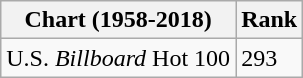<table class="wikitable">
<tr>
<th align="left">Chart (1958-2018)</th>
<th>Rank</th>
</tr>
<tr>
<td>U.S. <em>Billboard</em> Hot 100</td>
<td>293</td>
</tr>
</table>
